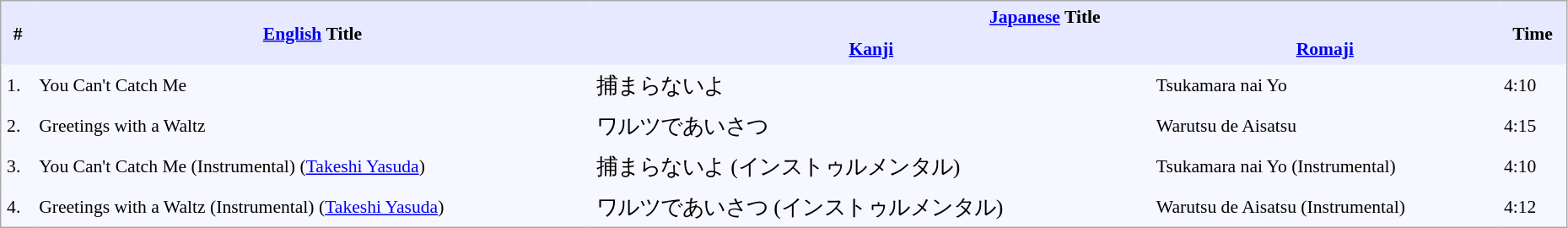<table border="0" cellpadding="4" cellspacing="0"  style="border:1px #aaa solid; border-collapse:collapse; padding:0.2em; margin:0 1em 1em; background:#f7f8ff; font-size:0.9em; width:98%;">
<tr style="vertical-align:middle; background:#e6e9ff;">
<th rowspan="2">#</th>
<th rowspan="2"><a href='#'>English</a> Title</th>
<th colspan="2"><a href='#'>Japanese</a> Title</th>
<th rowspan="2">Time</th>
</tr>
<tr style="background:#e6e9ff;">
<th><a href='#'>Kanji</a></th>
<th><a href='#'>Romaji</a></th>
</tr>
<tr>
<td>1.</td>
<td>You Can't Catch Me</td>
<td style="font-size: 120%;">捕まらないよ</td>
<td>Tsukamara nai Yo</td>
<td>4:10</td>
</tr>
<tr>
<td>2.</td>
<td>Greetings with a Waltz</td>
<td style="font-size: 120%;">ワルツであいさつ</td>
<td>Warutsu de Aisatsu</td>
<td>4:15</td>
</tr>
<tr>
<td>3.</td>
<td>You Can't Catch Me (Instrumental) (<a href='#'>Takeshi Yasuda</a>)</td>
<td style="font-size: 120%;">捕まらないよ (インストゥルメンタル)</td>
<td>Tsukamara nai Yo (Instrumental)</td>
<td>4:10</td>
</tr>
<tr>
<td>4.</td>
<td>Greetings with a Waltz (Instrumental) (<a href='#'>Takeshi Yasuda</a>)</td>
<td style="font-size: 120%;">ワルツであいさつ (インストゥルメンタル)</td>
<td>Warutsu de Aisatsu (Instrumental)</td>
<td>4:12</td>
</tr>
</table>
